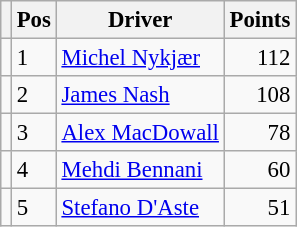<table class="wikitable" style="font-size: 95%;">
<tr>
<th></th>
<th>Pos</th>
<th>Driver</th>
<th>Points</th>
</tr>
<tr>
<td align="left"></td>
<td>1</td>
<td> <a href='#'>Michel Nykjær</a></td>
<td align="right">112</td>
</tr>
<tr>
<td align="left"></td>
<td>2</td>
<td> <a href='#'>James Nash</a></td>
<td align="right">108</td>
</tr>
<tr>
<td align="left"></td>
<td>3</td>
<td> <a href='#'>Alex MacDowall</a></td>
<td align="right">78</td>
</tr>
<tr>
<td align="left"></td>
<td>4</td>
<td> <a href='#'>Mehdi Bennani</a></td>
<td align="right">60</td>
</tr>
<tr>
<td align="left"></td>
<td>5</td>
<td> <a href='#'>Stefano D'Aste</a></td>
<td align="right">51</td>
</tr>
</table>
